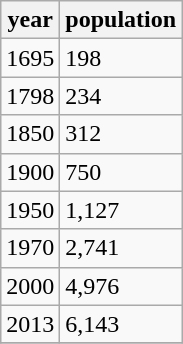<table class="wikitable">
<tr>
<th>year</th>
<th>population</th>
</tr>
<tr>
<td>1695</td>
<td>198</td>
</tr>
<tr>
<td>1798</td>
<td>234</td>
</tr>
<tr>
<td>1850</td>
<td>312</td>
</tr>
<tr>
<td>1900</td>
<td>750</td>
</tr>
<tr>
<td>1950</td>
<td>1,127</td>
</tr>
<tr>
<td>1970</td>
<td>2,741</td>
</tr>
<tr>
<td>2000</td>
<td>4,976</td>
</tr>
<tr>
<td>2013</td>
<td>6,143</td>
</tr>
<tr>
</tr>
</table>
